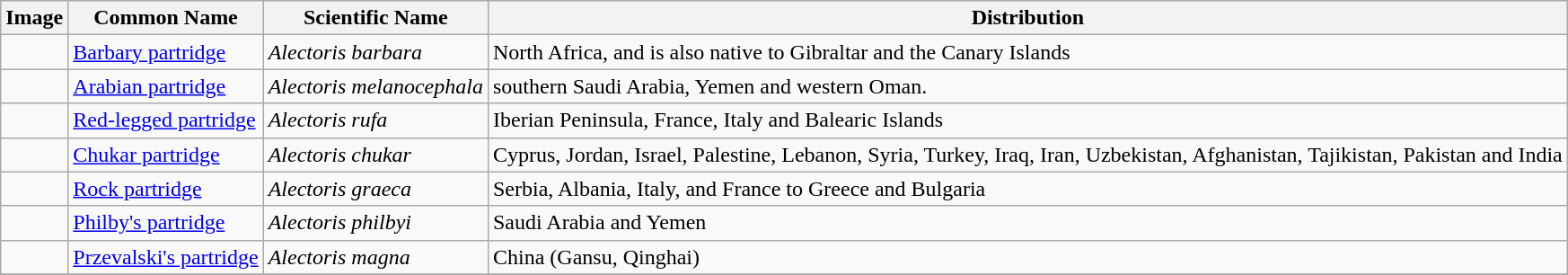<table class="wikitable">
<tr>
<th>Image</th>
<th>Common Name</th>
<th>Scientific Name</th>
<th>Distribution</th>
</tr>
<tr>
<td></td>
<td><a href='#'>Barbary partridge</a></td>
<td><em>Alectoris barbara</em></td>
<td>North Africa, and is also native to Gibraltar and the Canary Islands</td>
</tr>
<tr>
<td></td>
<td><a href='#'>Arabian partridge</a></td>
<td><em>Alectoris melanocephala</em></td>
<td>southern Saudi Arabia, Yemen and western Oman.</td>
</tr>
<tr>
<td></td>
<td><a href='#'>Red-legged partridge</a></td>
<td><em>Alectoris rufa</em></td>
<td>Iberian Peninsula, France, Italy and Balearic Islands</td>
</tr>
<tr>
<td></td>
<td><a href='#'>Chukar partridge</a></td>
<td><em>Alectoris chukar</em></td>
<td>Cyprus, Jordan, Israel, Palestine, Lebanon, Syria, Turkey, Iraq, Iran, Uzbekistan, Afghanistan, Tajikistan, Pakistan and India</td>
</tr>
<tr>
<td></td>
<td><a href='#'>Rock partridge</a></td>
<td><em>Alectoris graeca</em></td>
<td>Serbia, Albania, Italy, and France to Greece and Bulgaria</td>
</tr>
<tr>
<td></td>
<td><a href='#'>Philby's partridge</a></td>
<td><em>Alectoris philbyi</em></td>
<td>Saudi Arabia and Yemen</td>
</tr>
<tr>
<td></td>
<td><a href='#'>Przevalski's partridge</a></td>
<td><em>Alectoris magna</em></td>
<td>China (Gansu, Qinghai)</td>
</tr>
<tr>
</tr>
</table>
